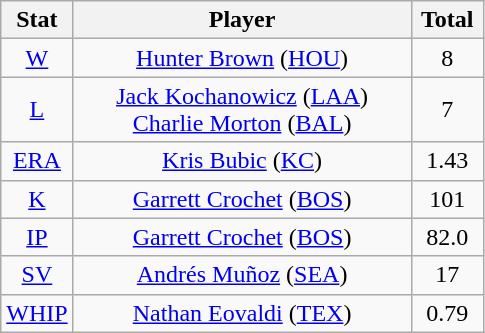<table class="wikitable" style="text-align:center;">
<tr>
<th style="width:15%;">Stat</th>
<th>Player</th>
<th style="width:15%;">Total</th>
</tr>
<tr>
<td><a href='#'>W</a></td>
<td><a href='#'>Hunter Brown</a> (<a href='#'>HOU</a>)</td>
<td>8</td>
</tr>
<tr>
<td><a href='#'>L</a></td>
<td><a href='#'>Jack Kochanowicz</a> (<a href='#'>LAA</a>)<br><a href='#'>Charlie Morton</a> (<a href='#'>BAL</a>)</td>
<td>7</td>
</tr>
<tr>
<td><a href='#'>ERA</a></td>
<td><a href='#'>Kris Bubic</a> (<a href='#'>KC</a>)</td>
<td>1.43</td>
</tr>
<tr>
<td><a href='#'>K</a></td>
<td><a href='#'>Garrett Crochet</a> (<a href='#'>BOS</a>)</td>
<td>101</td>
</tr>
<tr>
<td><a href='#'>IP</a></td>
<td><a href='#'>Garrett Crochet</a> (<a href='#'>BOS</a>)</td>
<td>82.0</td>
</tr>
<tr>
<td><a href='#'>SV</a></td>
<td><a href='#'>Andrés Muñoz</a> (<a href='#'>SEA</a>)</td>
<td>17</td>
</tr>
<tr>
<td><a href='#'>WHIP</a></td>
<td><a href='#'>Nathan Eovaldi</a> (<a href='#'>TEX</a>)</td>
<td>0.79</td>
</tr>
</table>
